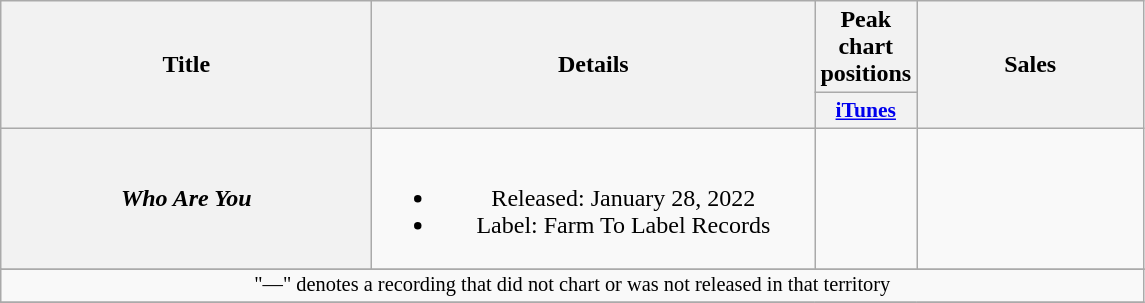<table class="wikitable plainrowheaders" style="text-align:center;">
<tr>
<th rowspan="2" style="width:15em;">Title</th>
<th rowspan="2" style="width:18em;">Details</th>
<th scope="col" colspan="1">Peak chart positions</th>
<th rowspan="2" style="width:9em;">Sales</th>
</tr>
<tr>
<th scope="col" style="width:3em;font-size:90%;"><a href='#'>iTunes</a></th>
</tr>
<tr>
<th scope="row"><em>Who Are You</em></th>
<td><br><ul><li>Released: January 28, 2022</li><li>Label: Farm To Label Records</li></ul></td>
<td></td>
<td></td>
</tr>
<tr>
</tr>
<tr>
<td colspan="4" style="font-size:85%">"—" denotes a recording that did not chart or was not released in that territory</td>
</tr>
<tr>
</tr>
</table>
